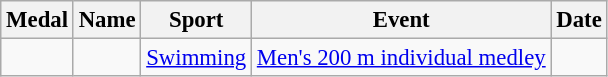<table class="wikitable sortable" style="font-size:95%">
<tr>
<th>Medal</th>
<th>Name</th>
<th>Sport</th>
<th>Event</th>
<th>Date</th>
</tr>
<tr>
<td></td>
<td></td>
<td><a href='#'>Swimming</a></td>
<td><a href='#'>Men's 200 m individual medley</a></td>
<td></td>
</tr>
</table>
